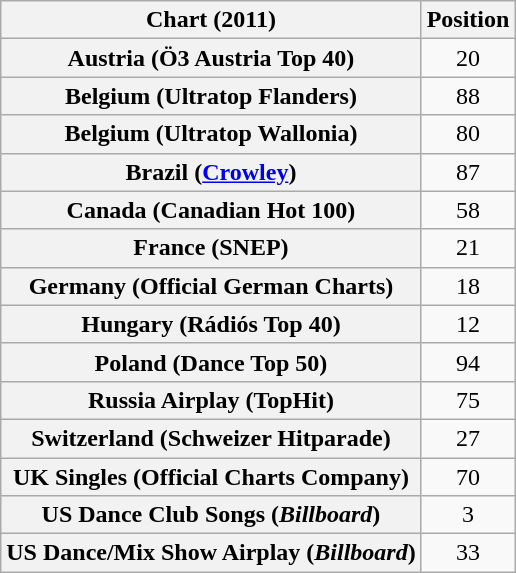<table class="sortable wikitable plainrowheaders">
<tr>
<th scope="col">Chart (2011)</th>
<th scope="col">Position</th>
</tr>
<tr>
<th scope="row">Austria (Ö3 Austria Top 40)</th>
<td style="text-align:center;">20</td>
</tr>
<tr>
<th scope="row">Belgium (Ultratop Flanders)</th>
<td style="text-align:center;">88</td>
</tr>
<tr>
<th scope="row">Belgium (Ultratop Wallonia)</th>
<td style="text-align:center;">80</td>
</tr>
<tr>
<th scope="row">Brazil (<a href='#'>Crowley</a>)</th>
<td style="text-align:center;">87</td>
</tr>
<tr>
<th scope="row">Canada (Canadian Hot 100)</th>
<td style="text-align:center;">58</td>
</tr>
<tr>
<th scope="row">France (SNEP)</th>
<td style="text-align:center;">21</td>
</tr>
<tr>
<th scope="row">Germany (Official German Charts)</th>
<td style="text-align:center;">18</td>
</tr>
<tr>
<th scope="row">Hungary (Rádiós Top 40)</th>
<td style="text-align:center;">12</td>
</tr>
<tr>
<th scope="row">Poland (Dance Top 50)</th>
<td style="text-align:center;">94</td>
</tr>
<tr>
<th scope="row">Russia Airplay (TopHit)</th>
<td style="text-align:center;">75</td>
</tr>
<tr>
<th scope="row">Switzerland (Schweizer Hitparade)</th>
<td style="text-align:center;">27</td>
</tr>
<tr>
<th scope="row">UK Singles (Official Charts Company)</th>
<td style="text-align:center;">70</td>
</tr>
<tr>
<th scope="row">US Dance Club Songs (<em>Billboard</em>)</th>
<td style="text-align:center;">3</td>
</tr>
<tr>
<th scope="row">US Dance/Mix Show Airplay (<em>Billboard</em>)</th>
<td style="text-align:center;">33</td>
</tr>
</table>
